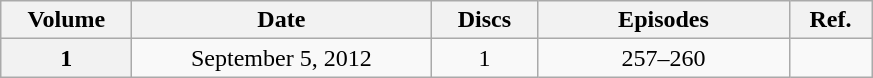<table class="wikitable" style="text-align:center;">
<tr>
<th scope="col" style="width:5em;">Volume</th>
<th scope="col" style="width:12em;">Date</th>
<th scope="col" style="width:4em;">Discs</th>
<th scope="col" style="width:10em;">Episodes</th>
<th scope="col" style="width:3em;">Ref.</th>
</tr>
<tr>
<th scope="row">1</th>
<td>September 5, 2012</td>
<td>1</td>
<td>257–260</td>
<td></td>
</tr>
</table>
